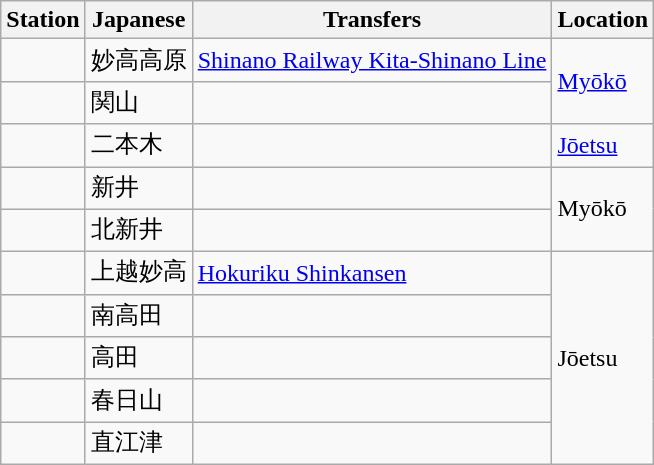<table class="wikitable">
<tr>
<th>Station</th>
<th>Japanese</th>
<th>Transfers</th>
<th>Location</th>
</tr>
<tr>
<td></td>
<td>妙高高原</td>
<td> <a href='#'>Shinano Railway Kita-Shinano Line</a></td>
<td rowspan="2"><a href='#'>Myōkō</a></td>
</tr>
<tr>
<td></td>
<td>関山</td>
<td> </td>
</tr>
<tr>
<td></td>
<td>二本木</td>
<td> </td>
<td><a href='#'>Jōetsu</a></td>
</tr>
<tr>
<td></td>
<td>新井</td>
<td> </td>
<td rowspan="2">Myōkō</td>
</tr>
<tr>
<td></td>
<td>北新井</td>
<td> </td>
</tr>
<tr>
<td></td>
<td>上越妙高</td>
<td> <a href='#'>Hokuriku Shinkansen</a></td>
<td rowspan="5">Jōetsu</td>
</tr>
<tr>
<td></td>
<td>南高田</td>
<td> </td>
</tr>
<tr>
<td></td>
<td>高田</td>
<td> </td>
</tr>
<tr>
<td></td>
<td>春日山</td>
<td> </td>
</tr>
<tr>
<td></td>
<td>直江津</td>
<td></td>
</tr>
</table>
